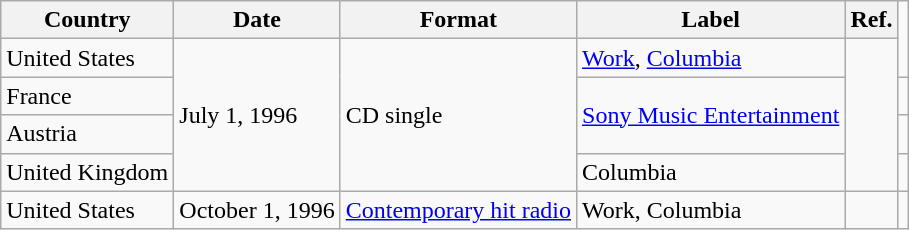<table class="wikitable">
<tr>
<th>Country</th>
<th>Date</th>
<th>Format</th>
<th>Label</th>
<th>Ref.</th>
</tr>
<tr>
<td>United States</td>
<td rowspan="4">July 1, 1996</td>
<td rowspan="4">CD single</td>
<td><a href='#'>Work</a>, <a href='#'>Columbia</a></td>
<td rowspan="4"></td>
</tr>
<tr>
<td>France</td>
<td rowspan="2"><a href='#'>Sony Music Entertainment</a></td>
<td></td>
</tr>
<tr>
<td>Austria</td>
<td></td>
</tr>
<tr>
<td>United Kingdom</td>
<td>Columbia</td>
<td></td>
</tr>
<tr>
<td>United States</td>
<td>October 1, 1996</td>
<td><a href='#'>Contemporary hit radio</a></td>
<td>Work, Columbia</td>
<td></td>
<td></td>
</tr>
</table>
